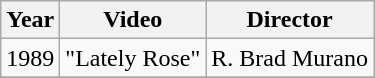<table class="wikitable">
<tr>
<th>Year</th>
<th>Video</th>
<th>Director</th>
</tr>
<tr>
<td>1989</td>
<td>"Lately Rose"</td>
<td>R. Brad Murano</td>
</tr>
<tr>
</tr>
</table>
